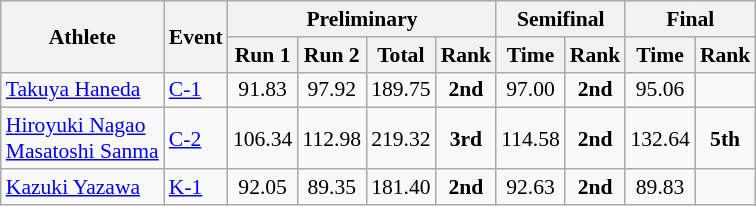<table class=wikitable style="font-size:90%">
<tr>
<th rowspan=2>Athlete</th>
<th rowspan=2>Event</th>
<th colspan=4>Preliminary</th>
<th colspan=2>Semifinal</th>
<th colspan=2>Final</th>
</tr>
<tr>
<th>Run 1</th>
<th>Run 2</th>
<th>Total</th>
<th>Rank</th>
<th>Time</th>
<th>Rank</th>
<th>Time</th>
<th>Rank</th>
</tr>
<tr>
<td><a href='#'>Takuya Haneda</a></td>
<td><a href='#'>C-1</a></td>
<td align=center>91.83</td>
<td align=center>97.92</td>
<td align=center>189.75</td>
<td align=center><strong>2nd</strong></td>
<td align=center>97.00</td>
<td align=center><strong>2nd</strong></td>
<td align=center>95.06</td>
<td align=center></td>
</tr>
<tr>
<td><a href='#'>Hiroyuki Nagao</a><br><a href='#'>Masatoshi Sanma</a></td>
<td><a href='#'>C-2</a></td>
<td align=center>106.34</td>
<td align=center>112.98</td>
<td align=center>219.32</td>
<td align=center><strong>3rd</strong></td>
<td align=center>114.58</td>
<td align=center><strong>2nd</strong></td>
<td align=center>132.64</td>
<td align=center><strong>5th</strong></td>
</tr>
<tr>
<td><a href='#'>Kazuki Yazawa</a></td>
<td><a href='#'>K-1</a></td>
<td align=center>92.05</td>
<td align=center>89.35</td>
<td align=center>181.40</td>
<td align=center><strong>2nd</strong></td>
<td align=center>92.63</td>
<td align=center><strong>2nd</strong></td>
<td align=center>89.83</td>
<td align=center></td>
</tr>
</table>
